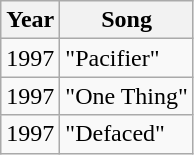<table class="wikitable">
<tr>
<th>Year</th>
<th>Song</th>
</tr>
<tr>
<td>1997</td>
<td align="left">"Pacifier"</td>
</tr>
<tr>
<td>1997</td>
<td align="left">"One Thing"</td>
</tr>
<tr>
<td>1997</td>
<td align="left">"Defaced"</td>
</tr>
</table>
